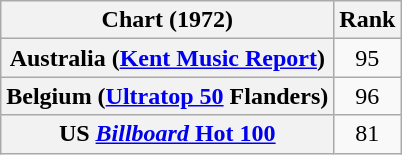<table class="wikitable plainrowheaders" style="text-align:center">
<tr>
<th>Chart (1972)</th>
<th>Rank</th>
</tr>
<tr>
<th scope="row">Australia (<a href='#'>Kent Music Report</a>)</th>
<td>95</td>
</tr>
<tr>
<th scope="row">Belgium (<a href='#'>Ultratop 50</a> Flanders)</th>
<td>96</td>
</tr>
<tr>
<th scope="row">US <a href='#'><em>Billboard</em> Hot 100</a></th>
<td>81</td>
</tr>
</table>
